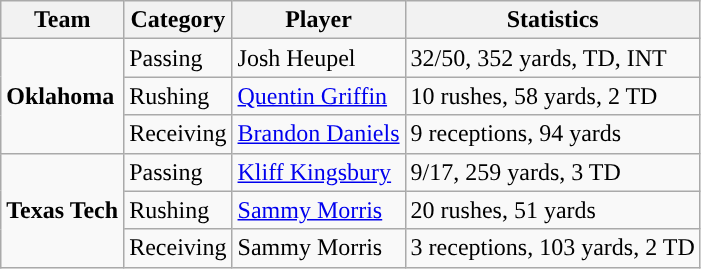<table class="wikitable" style="float: left;">
<tr>
<th>Team</th>
<th>Category</th>
<th>Player</th>
<th>Statistics</th>
</tr>
<tr>
<td rowspan=3><strong>Oklahoma</strong></td>
<td>Passing</td>
<td>Josh Heupel</td>
<td>32/50, 352 yards, TD, INT</td>
</tr>
<tr>
<td>Rushing</td>
<td><a href='#'>Quentin Griffin</a></td>
<td>10 rushes, 58 yards, 2 TD</td>
</tr>
<tr>
<td>Receiving</td>
<td><a href='#'>Brandon Daniels</a></td>
<td>9 receptions, 94 yards</td>
</tr>
<tr>
<td rowspan=3><strong>Texas Tech</strong></td>
<td>Passing</td>
<td><a href='#'>Kliff Kingsbury</a></td>
<td>9/17, 259 yards, 3 TD</td>
</tr>
<tr>
<td>Rushing</td>
<td><a href='#'>Sammy Morris</a></td>
<td>20 rushes, 51 yards</td>
</tr>
<tr>
<td>Receiving</td>
<td>Sammy Morris</td>
<td>3 receptions, 103 yards, 2 TD</td>
</tr>
</table>
